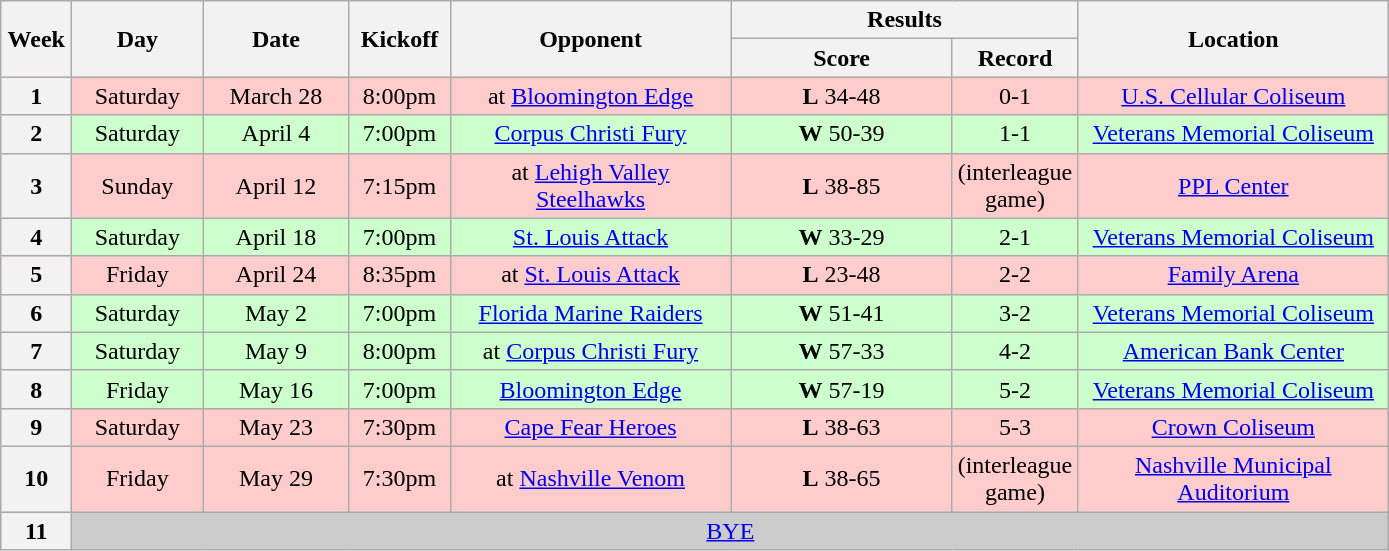<table class="wikitable">
<tr>
<th rowspan="2" width="40">Week</th>
<th rowspan="2" width="80">Day</th>
<th rowspan="2" width="90">Date</th>
<th rowspan="2" width="60">Kickoff</th>
<th rowspan="2" width="180">Opponent</th>
<th colspan="2" width="200">Results</th>
<th rowspan="2" width="200">Location</th>
</tr>
<tr>
<th width="140">Score</th>
<th width="60">Record</th>
</tr>
<tr align="center" bgcolor="#FFCCCC">
<th>1</th>
<td>Saturday</td>
<td>March 28</td>
<td>8:00pm</td>
<td>at <a href='#'>Bloomington Edge</a></td>
<td><strong>L</strong> 34-48</td>
<td>0-1</td>
<td><a href='#'>U.S. Cellular Coliseum</a></td>
</tr>
<tr align="center" bgcolor="#CCFFCC">
<th>2</th>
<td>Saturday</td>
<td>April 4</td>
<td>7:00pm</td>
<td><a href='#'>Corpus Christi Fury</a></td>
<td><strong>W</strong> 50-39</td>
<td>1-1</td>
<td><a href='#'>Veterans Memorial Coliseum</a></td>
</tr>
<tr align="center" bgcolor="#FFCCCC">
<th>3</th>
<td>Sunday</td>
<td>April 12</td>
<td>7:15pm</td>
<td>at <a href='#'>Lehigh Valley Steelhawks</a></td>
<td><strong>L</strong> 38-85</td>
<td>(interleague game)</td>
<td><a href='#'>PPL Center</a></td>
</tr>
<tr align="center" bgcolor="#CCFFCC">
<th>4</th>
<td>Saturday</td>
<td>April 18</td>
<td>7:00pm</td>
<td><a href='#'>St. Louis Attack</a></td>
<td><strong>W</strong> 33-29</td>
<td>2-1</td>
<td><a href='#'>Veterans Memorial Coliseum</a></td>
</tr>
<tr align="center" bgcolor="#FFCCCC">
<th>5</th>
<td>Friday</td>
<td>April 24</td>
<td>8:35pm</td>
<td>at <a href='#'>St. Louis Attack</a></td>
<td><strong>L</strong> 23-48</td>
<td>2-2</td>
<td><a href='#'>Family Arena</a></td>
</tr>
<tr align="center" bgcolor="#CCFFCC">
<th>6</th>
<td>Saturday</td>
<td>May 2</td>
<td>7:00pm</td>
<td><a href='#'>Florida Marine Raiders</a></td>
<td><strong>W</strong> 51-41</td>
<td>3-2</td>
<td><a href='#'>Veterans Memorial Coliseum</a></td>
</tr>
<tr align="center" bgcolor="#CCFFCC">
<th>7</th>
<td>Saturday</td>
<td>May 9</td>
<td>8:00pm</td>
<td>at <a href='#'>Corpus Christi Fury</a></td>
<td><strong>W</strong> 57-33</td>
<td>4-2</td>
<td><a href='#'>American Bank Center</a></td>
</tr>
<tr align="center" bgcolor="#CCFFCC">
<th>8</th>
<td>Friday</td>
<td>May 16</td>
<td>7:00pm</td>
<td><a href='#'>Bloomington Edge</a></td>
<td><strong>W</strong> 57-19</td>
<td>5-2</td>
<td><a href='#'>Veterans Memorial Coliseum</a></td>
</tr>
<tr align="center" bgcolor="#FFCCCC">
<th>9</th>
<td>Saturday</td>
<td>May 23</td>
<td>7:30pm</td>
<td><a href='#'>Cape Fear Heroes</a></td>
<td><strong>L</strong> 38-63</td>
<td>5-3</td>
<td><a href='#'>Crown Coliseum</a></td>
</tr>
<tr align="center" bgcolor="#FFCCCC">
<th>10</th>
<td>Friday</td>
<td>May 29</td>
<td>7:30pm</td>
<td>at <a href='#'>Nashville Venom</a></td>
<td><strong>L</strong> 38-65</td>
<td>(interleague game)</td>
<td><a href='#'>Nashville Municipal Auditorium</a></td>
</tr>
<tr align="center" bgcolor="#CCCCCC">
<th>11</th>
<td colSpan=7><a href='#'>BYE</a></td>
</tr>
</table>
